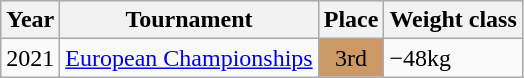<table class="wikitable">
<tr>
<th>Year</th>
<th>Tournament</th>
<th>Place</th>
<th>Weight class</th>
</tr>
<tr>
<td>2021</td>
<td><a href='#'>European Championships</a></td>
<td bgcolor="cc9966" align="center">3rd</td>
<td>−48kg</td>
</tr>
</table>
